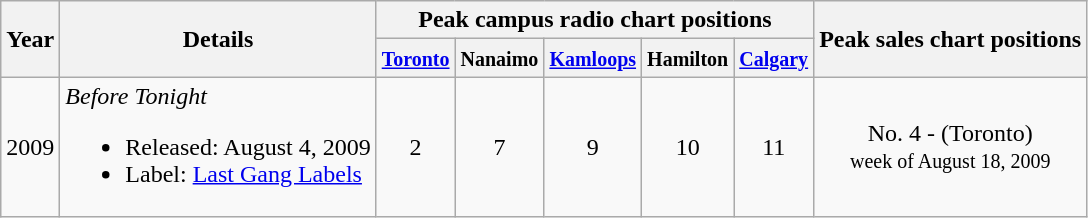<table class="wikitable">
<tr>
<th rowspan="2">Year</th>
<th rowspan="2">Details</th>
<th colspan="5">Peak campus radio chart positions</th>
<th rowspan=2>Peak sales chart positions</th>
</tr>
<tr>
<th width="30"><small><a href='#'>Toronto</a></small><br></th>
<th width="30"><small>Nanaimo</small><br></th>
<th width="35"><small><a href='#'>Kamloops</a></small><br></th>
<th width="35"><small>Hamilton</small><br></th>
<th width="30"><small><a href='#'>Calgary</a></small><br></th>
</tr>
<tr>
<td>2009</td>
<td><em>Before Tonight</em><br><ul><li>Released: August 4, 2009</li><li>Label: <a href='#'>Last Gang Labels</a></li></ul></td>
<td align="center">2</td>
<td align="center">7</td>
<td align="center">9</td>
<td align="center">10</td>
<td align="center">11</td>
<td align="center">No. 4 - (Toronto)<br><small>week of August 18, 2009</small></td>
</tr>
</table>
